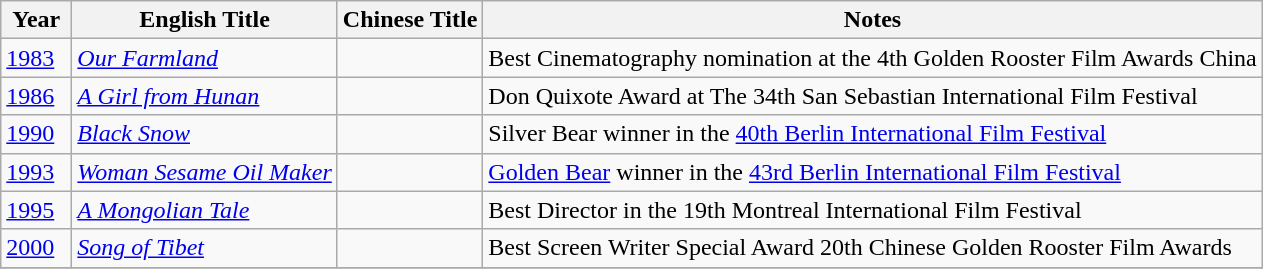<table class="wikitable">
<tr>
<th align="left" valign="top" width="40">Year</th>
<th align="left" valign="top">English Title</th>
<th align="left" valign="top">Chinese Title</th>
<th align="left" valign="top">Notes</th>
</tr>
<tr>
<td align="left" valign="top"><a href='#'>1983</a></td>
<td align="left" valign="top"><em><a href='#'>Our Farmland</a></em></td>
<td align="left" valign="top"></td>
<td align="left" valign="top">Best Cinematography nomination at the 4th Golden Rooster Film Awards China</td>
</tr>
<tr>
<td align="left" valign="top"><a href='#'>1986</a></td>
<td align="left" valign="top"><em><a href='#'>A Girl from Hunan</a></em></td>
<td align="left" valign="top"></td>
<td align="left" valign="top">Don Quixote Award at The 34th San Sebastian International Film Festival</td>
</tr>
<tr>
<td align="left" valign="top"><a href='#'>1990</a></td>
<td align="left" valign="top"><em><a href='#'>Black Snow</a></em></td>
<td align="left" valign="top"></td>
<td align="left" valign="top">Silver Bear winner in the <a href='#'>40th Berlin International Film Festival</a></td>
</tr>
<tr>
<td align="left" valign="top"><a href='#'>1993</a></td>
<td align="left" valign="top"><em><a href='#'>Woman Sesame Oil Maker</a></em></td>
<td align="left" valign="top"></td>
<td align="left" valign="top"><a href='#'>Golden Bear</a> winner in the <a href='#'>43rd Berlin International Film Festival</a></td>
</tr>
<tr>
<td align="left" valign="top"><a href='#'>1995</a></td>
<td align="left" valign="top"><em><a href='#'>A Mongolian Tale</a></em></td>
<td align="left" valign="top"></td>
<td align="left" valign="top">Best Director in the 19th Montreal International Film Festival</td>
</tr>
<tr>
<td align="left" valign="top"><a href='#'>2000</a></td>
<td align="left" valign="top"><em><a href='#'>Song of Tibet</a></em></td>
<td align="left" valign="top"></td>
<td align="left" valign="top">Best Screen Writer Special Award 20th Chinese Golden Rooster Film Awards</td>
</tr>
<tr>
</tr>
</table>
